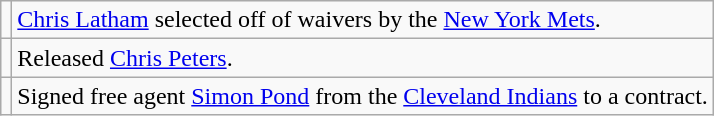<table class="wikitable">
<tr>
<td></td>
<td><a href='#'>Chris Latham</a> selected off of waivers by the <a href='#'>New York Mets</a>.</td>
</tr>
<tr>
<td></td>
<td>Released <a href='#'>Chris Peters</a>.</td>
</tr>
<tr>
<td></td>
<td>Signed free agent <a href='#'>Simon Pond</a> from the <a href='#'>Cleveland Indians</a> to a contract.</td>
</tr>
</table>
